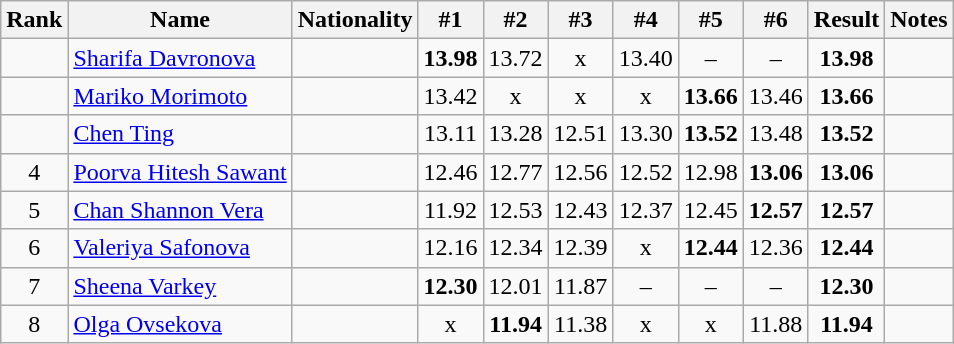<table class="wikitable sortable" style="text-align:center">
<tr>
<th>Rank</th>
<th>Name</th>
<th>Nationality</th>
<th>#1</th>
<th>#2</th>
<th>#3</th>
<th>#4</th>
<th>#5</th>
<th>#6</th>
<th>Result</th>
<th>Notes</th>
</tr>
<tr>
<td></td>
<td align=left><a href='#'>Sharifa Davronova</a></td>
<td align=left></td>
<td><strong>13.98</strong></td>
<td>13.72</td>
<td>x</td>
<td>13.40</td>
<td>–</td>
<td>–</td>
<td><strong>13.98</strong></td>
<td></td>
</tr>
<tr>
<td></td>
<td align=left><a href='#'>Mariko Morimoto</a></td>
<td align=left></td>
<td>13.42</td>
<td>x</td>
<td>x</td>
<td>x</td>
<td><strong>13.66</strong></td>
<td>13.46</td>
<td><strong>13.66</strong></td>
<td></td>
</tr>
<tr>
<td></td>
<td align=left><a href='#'>Chen Ting</a></td>
<td align=left></td>
<td>13.11</td>
<td>13.28</td>
<td>12.51</td>
<td>13.30</td>
<td><strong>13.52</strong></td>
<td>13.48</td>
<td><strong>13.52</strong></td>
<td></td>
</tr>
<tr>
<td>4</td>
<td align=left><a href='#'>Poorva Hitesh Sawant</a></td>
<td align=left></td>
<td>12.46</td>
<td>12.77</td>
<td>12.56</td>
<td>12.52</td>
<td>12.98</td>
<td><strong>13.06</strong></td>
<td><strong>13.06</strong></td>
<td></td>
</tr>
<tr>
<td>5</td>
<td align=left><a href='#'>Chan Shannon Vera</a></td>
<td align=left></td>
<td>11.92</td>
<td>12.53</td>
<td>12.43</td>
<td>12.37</td>
<td>12.45</td>
<td><strong>12.57</strong></td>
<td><strong>12.57</strong></td>
<td></td>
</tr>
<tr>
<td>6</td>
<td align=left><a href='#'>Valeriya Safonova</a></td>
<td align=left></td>
<td>12.16</td>
<td>12.34</td>
<td>12.39</td>
<td>x</td>
<td><strong>12.44</strong></td>
<td>12.36</td>
<td><strong>12.44</strong></td>
<td></td>
</tr>
<tr>
<td>7</td>
<td align=left><a href='#'>Sheena Varkey</a></td>
<td align="left"></td>
<td><strong>12.30</strong></td>
<td>12.01</td>
<td>11.87</td>
<td>–</td>
<td>–</td>
<td>–</td>
<td><strong>12.30</strong></td>
<td></td>
</tr>
<tr>
<td>8</td>
<td align=left><a href='#'>Olga Ovsekova</a></td>
<td align=left></td>
<td>x</td>
<td><strong>11.94</strong></td>
<td>11.38</td>
<td>x</td>
<td>x</td>
<td>11.88</td>
<td><strong>11.94</strong></td>
<td></td>
</tr>
</table>
